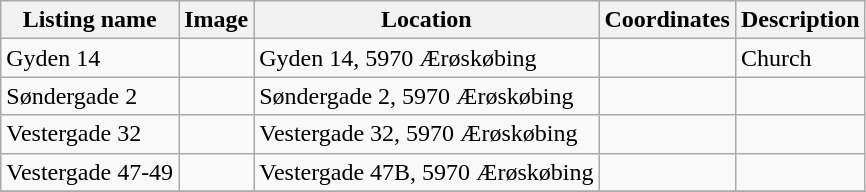<table class="wikitable sortable">
<tr>
<th>Listing name</th>
<th>Image</th>
<th>Location</th>
<th>Coordinates</th>
<th>Description</th>
</tr>
<tr>
<td>Gyden 14</td>
<td></td>
<td>Gyden 14, 5970 Ærøskøbing</td>
<td></td>
<td>Church</td>
</tr>
<tr>
<td>Søndergade 2</td>
<td></td>
<td>Søndergade 2, 5970 Ærøskøbing</td>
<td></td>
<td></td>
</tr>
<tr>
<td>Vestergade 32</td>
<td></td>
<td>Vestergade 32, 5970 Ærøskøbing</td>
<td></td>
<td></td>
</tr>
<tr>
<td>Vestergade 47-49</td>
<td></td>
<td>Vestergade 47B, 5970 Ærøskøbing</td>
<td></td>
<td></td>
</tr>
<tr>
</tr>
</table>
